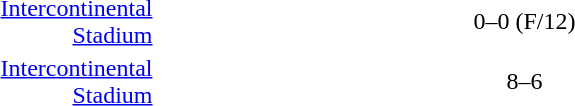<table>
<tr>
<th width=150></th>
<th width=200></th>
<th width=80></th>
<th width=200></th>
</tr>
<tr>
<td align=right><a href='#'>Intercontinental Stadium</a></td>
<td align=right></td>
<td align=center>0–0 (F/12)</td>
<td></td>
</tr>
<tr>
<td align=right><a href='#'>Intercontinental Stadium</a></td>
<td align=right><strong></strong></td>
<td align=center>8–6</td>
<td></td>
</tr>
</table>
